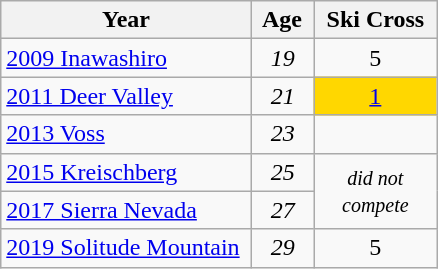<table class=wikitable style="text-align:center">
<tr>
<th style="width:160px;"> Year </th>
<th> Age </th>
<th style="width:75px;">Ski Cross</th>
</tr>
<tr>
<td align=left> <a href='#'>2009 Inawashiro</a></td>
<td><em>19</em></td>
<td>5</td>
</tr>
<tr>
<td align=left> <a href='#'>2011 Deer Valley</a></td>
<td><em>21</em></td>
<td bgcolor="gold"><a href='#'>1</a></td>
</tr>
<tr>
<td align=left> <a href='#'>2013 Voss</a></td>
<td><em>23</em></td>
<td>  <a href='#'></a></td>
</tr>
<tr>
<td align=left> <a href='#'>2015 Kreischberg</a></td>
<td><em>25</em></td>
<td rowspan="2"><small><em>did not<br>compete</em></small></td>
</tr>
<tr>
<td align=left> <a href='#'>2017 Sierra Nevada</a></td>
<td><em>27</em></td>
</tr>
<tr>
<td align=left> <a href='#'>2019 Solitude Mountain</a></td>
<td><em>29</em></td>
<td>5</td>
</tr>
</table>
